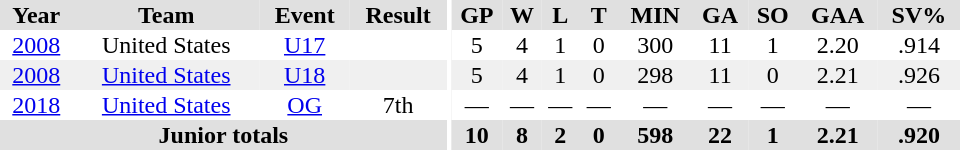<table border="0" cellpadding="1" cellspacing="0" ID="Table3" style="text-align:center; width:40em;">
<tr bgcolor="#e0e0e0">
<th>Year</th>
<th>Team</th>
<th>Event</th>
<th>Result</th>
<th rowspan="100" bgcolor="#ffffff"></th>
<th>GP</th>
<th>W</th>
<th>L</th>
<th>T</th>
<th>MIN</th>
<th>GA</th>
<th>SO</th>
<th>GAA</th>
<th>SV%</th>
</tr>
<tr>
<td><a href='#'>2008</a></td>
<td>United States</td>
<td><a href='#'>U17</a></td>
<td></td>
<td>5</td>
<td>4</td>
<td>1</td>
<td>0</td>
<td>300</td>
<td>11</td>
<td>1</td>
<td>2.20</td>
<td>.914</td>
</tr>
<tr bgcolor="#f0f0f0">
<td><a href='#'>2008</a></td>
<td><a href='#'>United States</a></td>
<td><a href='#'>U18</a></td>
<td></td>
<td>5</td>
<td>4</td>
<td>1</td>
<td>0</td>
<td>298</td>
<td>11</td>
<td>0</td>
<td>2.21</td>
<td>.926</td>
</tr>
<tr>
<td><a href='#'>2018</a></td>
<td><a href='#'>United States</a></td>
<td><a href='#'>OG</a></td>
<td>7th</td>
<td>—</td>
<td>—</td>
<td>—</td>
<td>—</td>
<td>—</td>
<td>—</td>
<td>—</td>
<td>—</td>
<td>—</td>
</tr>
<tr bgcolor="#e0e0e0">
<th colspan="4">Junior totals</th>
<th>10</th>
<th>8</th>
<th>2</th>
<th>0</th>
<th>598</th>
<th>22</th>
<th>1</th>
<th>2.21</th>
<th>.920</th>
</tr>
</table>
